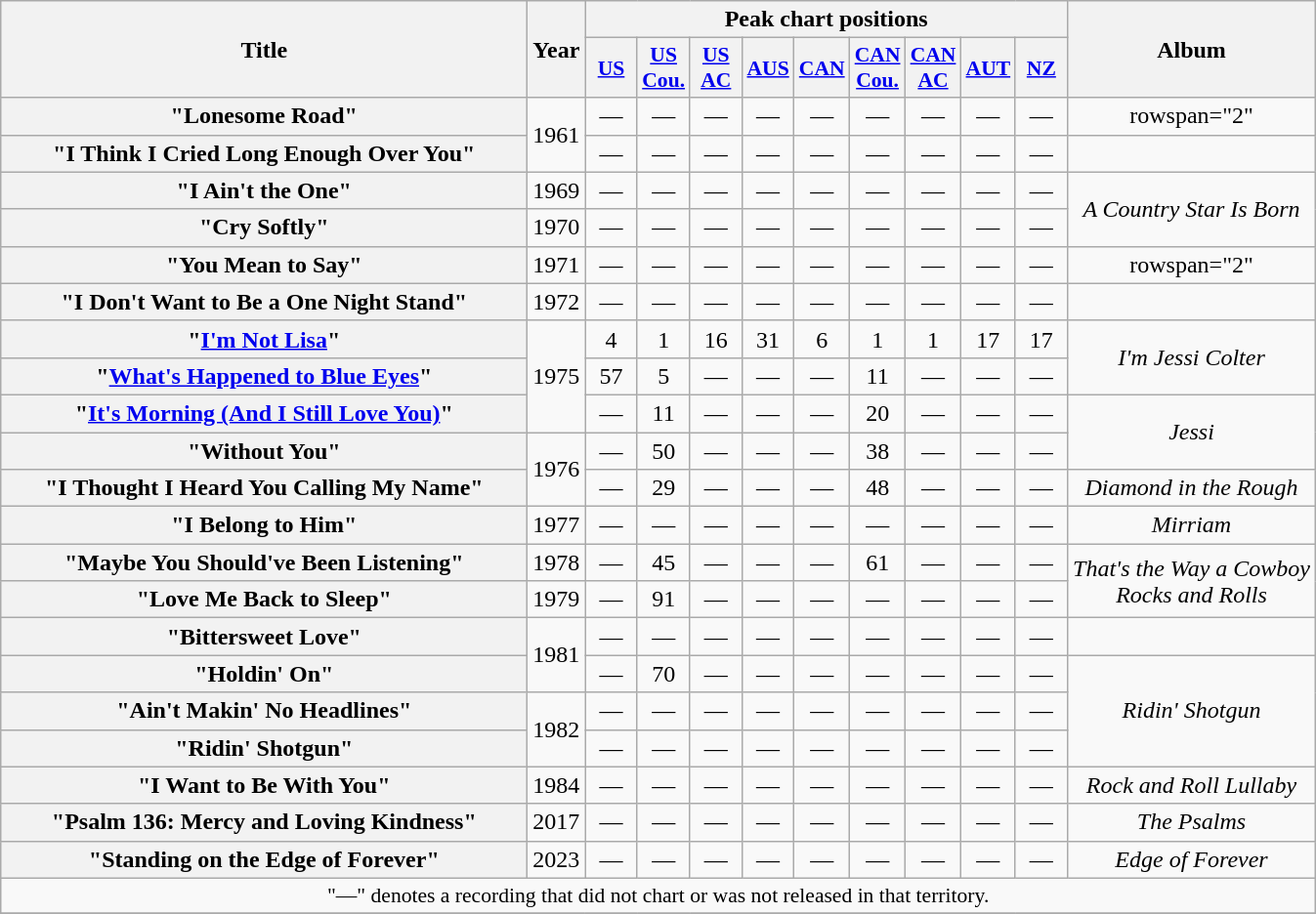<table class="wikitable plainrowheaders" style="text-align:center;" border="1">
<tr>
<th scope="col" rowspan="2" style="width:22em;">Title</th>
<th scope="col" rowspan="2">Year</th>
<th scope="col" colspan="9">Peak chart positions</th>
<th scope="col" rowspan="2">Album</th>
</tr>
<tr>
<th scope="col" style="width:2em;font-size:90%;"><a href='#'>US</a><br></th>
<th scope="col" style="width:2em;font-size:90%;"><a href='#'>US<br>Cou.</a><br></th>
<th scope="col" style="width:2em;font-size:90%;"><a href='#'>US<br>AC</a><br></th>
<th scope="col" style="width:2em;font-size:90%;"><a href='#'>AUS</a><br></th>
<th scope="col" style="width:2em;font-size:90%;"><a href='#'>CAN</a><br></th>
<th scope="col" style="width:2em;font-size:90%;"><a href='#'>CAN<br>Cou.</a><br></th>
<th scope="col" style="width:2em;font-size:90%;"><a href='#'>CAN<br>AC</a><br></th>
<th scope="col" style="width:2em;font-size:90%;"><a href='#'>AUT</a><br></th>
<th scope="col" style="width:2em;font-size:90%;"><a href='#'>NZ</a><br></th>
</tr>
<tr>
<th scope="row">"Lonesome Road"</th>
<td rowspan="2">1961</td>
<td>—</td>
<td>—</td>
<td>—</td>
<td>—</td>
<td>—</td>
<td>—</td>
<td>—</td>
<td>—</td>
<td>—</td>
<td>rowspan="2" </td>
</tr>
<tr>
<th scope="row">"I Think I Cried Long Enough Over You"</th>
<td>—</td>
<td>—</td>
<td>—</td>
<td>—</td>
<td>—</td>
<td>—</td>
<td>—</td>
<td>—</td>
<td>—</td>
</tr>
<tr>
<th scope="row">"I Ain't the One" </th>
<td>1969</td>
<td>—</td>
<td>—</td>
<td>—</td>
<td>—</td>
<td>—</td>
<td>—</td>
<td>—</td>
<td>—</td>
<td>—</td>
<td rowspan="2"><em>A Country Star Is Born</em></td>
</tr>
<tr>
<th scope="row">"Cry Softly"</th>
<td>1970</td>
<td>—</td>
<td>—</td>
<td>—</td>
<td>—</td>
<td>—</td>
<td>—</td>
<td>—</td>
<td>—</td>
<td>—</td>
</tr>
<tr>
<th scope="row">"You Mean to Say"</th>
<td>1971</td>
<td>—</td>
<td>—</td>
<td>—</td>
<td>—</td>
<td>—</td>
<td>—</td>
<td>—</td>
<td>—</td>
<td>—</td>
<td>rowspan="2" </td>
</tr>
<tr>
<th scope="row">"I Don't Want to Be a One Night Stand"</th>
<td>1972</td>
<td>—</td>
<td>—</td>
<td>—</td>
<td>—</td>
<td>—</td>
<td>—</td>
<td>—</td>
<td>—</td>
<td>—</td>
</tr>
<tr>
<th scope="row">"<a href='#'>I'm Not Lisa</a>"</th>
<td rowspan="3">1975</td>
<td>4</td>
<td>1</td>
<td>16</td>
<td>31</td>
<td>6</td>
<td>1</td>
<td>1</td>
<td>17</td>
<td>17</td>
<td rowspan="2"><em>I'm Jessi Colter</em></td>
</tr>
<tr>
<th scope="row">"<a href='#'>What's Happened to Blue Eyes</a>"</th>
<td>57</td>
<td>5</td>
<td>—</td>
<td>—</td>
<td>—</td>
<td>11</td>
<td>—</td>
<td>—</td>
<td>—</td>
</tr>
<tr>
<th scope="row">"<a href='#'>It's Morning (And I Still Love You)</a>"</th>
<td>—</td>
<td>11</td>
<td>—</td>
<td>—</td>
<td>—</td>
<td>20</td>
<td>—</td>
<td>—</td>
<td>—</td>
<td rowspan="2"><em>Jessi</em></td>
</tr>
<tr>
<th scope="row">"Without You"</th>
<td rowspan="2">1976</td>
<td>—</td>
<td>50</td>
<td>—</td>
<td>—</td>
<td>—</td>
<td>38</td>
<td>—</td>
<td>—</td>
<td>—</td>
</tr>
<tr>
<th scope="row">"I Thought I Heard You Calling My Name"</th>
<td>—</td>
<td>29</td>
<td>—</td>
<td>—</td>
<td>—</td>
<td>48</td>
<td>—</td>
<td>—</td>
<td>—</td>
<td><em>Diamond in the Rough</em></td>
</tr>
<tr>
<th scope="row">"I Belong to Him"</th>
<td>1977</td>
<td>—</td>
<td>—</td>
<td>—</td>
<td>—</td>
<td>—</td>
<td>—</td>
<td>—</td>
<td>—</td>
<td>—</td>
<td><em>Mirriam</em></td>
</tr>
<tr>
<th scope="row">"Maybe You Should've Been Listening"</th>
<td>1978</td>
<td>—</td>
<td>45</td>
<td>—</td>
<td>—</td>
<td>—</td>
<td>61</td>
<td>—</td>
<td>—</td>
<td>—</td>
<td rowspan="2"><em>That's the Way a Cowboy<br>Rocks and Rolls</em></td>
</tr>
<tr>
<th scope="row">"Love Me Back to Sleep"</th>
<td>1979</td>
<td>—</td>
<td>91</td>
<td>—</td>
<td>—</td>
<td>—</td>
<td>—</td>
<td>—</td>
<td>—</td>
<td>—</td>
</tr>
<tr>
<th scope="row">"Bittersweet Love"</th>
<td rowspan="2">1981</td>
<td>—</td>
<td>—</td>
<td>—</td>
<td>—</td>
<td>—</td>
<td>—</td>
<td>—</td>
<td>—</td>
<td>—</td>
<td></td>
</tr>
<tr>
<th scope="row">"Holdin' On"</th>
<td>—</td>
<td>70</td>
<td>—</td>
<td>—</td>
<td>—</td>
<td>—</td>
<td>—</td>
<td>—</td>
<td>—</td>
<td rowspan="3"><em>Ridin' Shotgun</em></td>
</tr>
<tr>
<th scope="row">"Ain't Makin' No Headlines"</th>
<td rowspan="2">1982</td>
<td>—</td>
<td>—</td>
<td>—</td>
<td>—</td>
<td>—</td>
<td>—</td>
<td>—</td>
<td>—</td>
<td>—</td>
</tr>
<tr>
<th scope="row">"Ridin' Shotgun"</th>
<td>—</td>
<td>—</td>
<td>—</td>
<td>—</td>
<td>—</td>
<td>—</td>
<td>—</td>
<td>—</td>
<td>—</td>
</tr>
<tr>
<th scope="row">"I Want to Be With You"</th>
<td>1984</td>
<td>—</td>
<td>—</td>
<td>—</td>
<td>—</td>
<td>—</td>
<td>—</td>
<td>—</td>
<td>—</td>
<td>—</td>
<td><em>Rock and Roll Lullaby</em></td>
</tr>
<tr>
<th scope="row">"Psalm 136: Mercy and Loving Kindness"</th>
<td>2017</td>
<td>—</td>
<td>—</td>
<td>—</td>
<td>—</td>
<td>—</td>
<td>—</td>
<td>—</td>
<td>—</td>
<td>—</td>
<td><em>The Psalms</em></td>
</tr>
<tr>
<th scope="row">"Standing on the Edge of Forever"</th>
<td>2023</td>
<td>—</td>
<td>—</td>
<td>—</td>
<td>—</td>
<td>—</td>
<td>—</td>
<td>—</td>
<td>—</td>
<td>—</td>
<td><em>Edge of Forever</em></td>
</tr>
<tr>
<td colspan="12" style="font-size:90%">"—" denotes a recording that did not chart or was not released in that territory.</td>
</tr>
<tr>
</tr>
</table>
